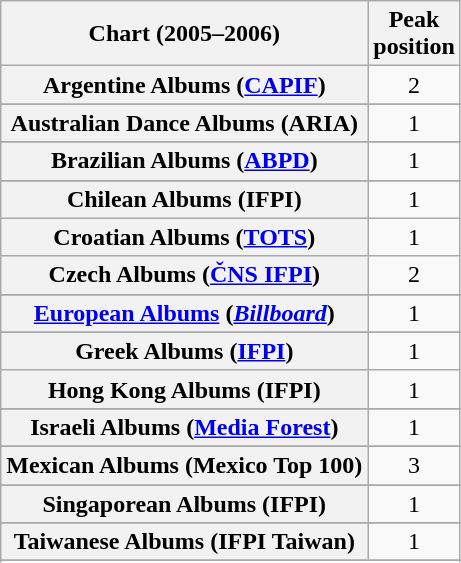<table class="wikitable sortable plainrowheaders" style="text-align:center;">
<tr>
<th>Chart (2005–2006)</th>
<th>Peak<br>position</th>
</tr>
<tr>
<th scope="row">Argentine Albums (<a href='#'>CAPIF</a>)</th>
<td>2</td>
</tr>
<tr>
</tr>
<tr>
<th scope="row">Australian Dance Albums (ARIA)</th>
<td>1</td>
</tr>
<tr>
</tr>
<tr>
</tr>
<tr>
</tr>
<tr>
<th scope="row">Brazilian Albums (<a href='#'>ABPD</a>)</th>
<td>1</td>
</tr>
<tr>
</tr>
<tr>
<th scope="row">Chilean Albums (IFPI)</th>
<td>1</td>
</tr>
<tr>
<th scope="row">Croatian Albums (<a href='#'>TOTS</a>)</th>
<td>1</td>
</tr>
<tr>
<th scope="row">Czech Albums (<a href='#'>ČNS IFPI</a>)</th>
<td>2</td>
</tr>
<tr>
</tr>
<tr>
</tr>
<tr>
<th scope="row"><a href='#'>European Albums</a> (<em><a href='#'>Billboard</a></em>)</th>
<td style="text-align:center;">1</td>
</tr>
<tr>
</tr>
<tr>
</tr>
<tr>
</tr>
<tr>
<th scope="row">Greek Albums (<a href='#'>IFPI</a>)</th>
<td>1</td>
</tr>
<tr>
<th scope="row">Hong Kong Albums (IFPI)</th>
<td>1</td>
</tr>
<tr>
</tr>
<tr>
</tr>
<tr>
<th scope="row">Israeli Albums (<a href='#'>Media Forest</a>)</th>
<td>1</td>
</tr>
<tr>
</tr>
<tr>
</tr>
<tr>
<th scope="row">Mexican Albums (Mexico Top 100)</th>
<td>3</td>
</tr>
<tr>
</tr>
<tr>
</tr>
<tr>
</tr>
<tr>
</tr>
<tr>
</tr>
<tr>
<th scope="row">Singaporean Albums (IFPI)</th>
<td>1</td>
</tr>
<tr>
</tr>
<tr>
</tr>
<tr>
</tr>
<tr>
<th scope="row">Taiwanese Albums (IFPI Taiwan)</th>
<td>1</td>
</tr>
<tr>
</tr>
<tr>
</tr>
<tr>
</tr>
<tr>
</tr>
<tr>
</tr>
</table>
